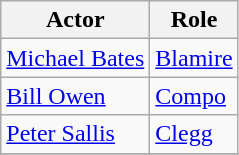<table class="wikitable">
<tr>
<th>Actor</th>
<th>Role</th>
</tr>
<tr>
<td><a href='#'>Michael Bates</a></td>
<td><a href='#'>Blamire</a></td>
</tr>
<tr>
<td><a href='#'>Bill Owen</a></td>
<td><a href='#'>Compo</a></td>
</tr>
<tr>
<td><a href='#'>Peter Sallis</a></td>
<td><a href='#'>Clegg</a></td>
</tr>
<tr>
</tr>
</table>
